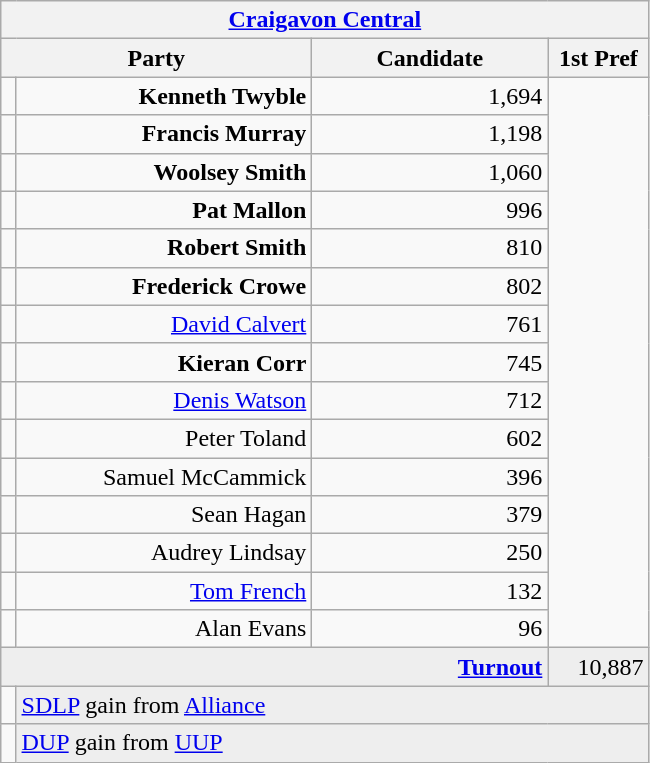<table class="wikitable">
<tr>
<th colspan="4" align="center"><a href='#'>Craigavon Central</a></th>
</tr>
<tr>
<th colspan="2" align="center" width=200>Party</th>
<th width=150>Candidate</th>
<th width=60>1st Pref</th>
</tr>
<tr>
<td></td>
<td align="right"><strong>Kenneth Twyble</strong></td>
<td align="right">1,694</td>
</tr>
<tr>
<td></td>
<td align="right"><strong>Francis Murray</strong></td>
<td align="right">1,198</td>
</tr>
<tr>
<td></td>
<td align="right"><strong>Woolsey Smith</strong></td>
<td align="right">1,060</td>
</tr>
<tr>
<td></td>
<td align="right"><strong>Pat Mallon</strong></td>
<td align="right">996</td>
</tr>
<tr>
<td></td>
<td align="right"><strong>Robert Smith</strong></td>
<td align="right">810</td>
</tr>
<tr>
<td></td>
<td align="right"><strong>Frederick Crowe</strong></td>
<td align="right">802</td>
</tr>
<tr>
<td></td>
<td align="right"><a href='#'>David Calvert</a></td>
<td align="right">761</td>
</tr>
<tr>
<td></td>
<td align="right"><strong>Kieran Corr</strong></td>
<td align="right">745</td>
</tr>
<tr>
<td></td>
<td align="right"><a href='#'>Denis Watson</a></td>
<td align="right">712</td>
</tr>
<tr>
<td></td>
<td align="right">Peter Toland</td>
<td align="right">602</td>
</tr>
<tr>
<td></td>
<td align="right">Samuel McCammick</td>
<td align="right">396</td>
</tr>
<tr>
<td></td>
<td align="right">Sean Hagan</td>
<td align="right">379</td>
</tr>
<tr>
<td></td>
<td align="right">Audrey Lindsay</td>
<td align="right">250</td>
</tr>
<tr>
<td></td>
<td align="right"><a href='#'>Tom French</a></td>
<td align="right">132</td>
</tr>
<tr>
<td></td>
<td align="right">Alan Evans</td>
<td align="right">96</td>
</tr>
<tr bgcolor="EEEEEE">
<td colspan=3 align="right"><strong><a href='#'>Turnout</a></strong></td>
<td align="right">10,887</td>
</tr>
<tr>
<td bgcolor=></td>
<td colspan=3 bgcolor="EEEEEE"><a href='#'>SDLP</a> gain from <a href='#'>Alliance</a></td>
</tr>
<tr>
<td bgcolor=></td>
<td colspan=3 bgcolor="EEEEEE"><a href='#'>DUP</a> gain from <a href='#'>UUP</a></td>
</tr>
</table>
